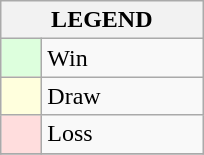<table class="wikitable" border="1">
<tr>
<th colspan="2">LEGEND</th>
</tr>
<tr>
<td style="background:#ddffdd;" width=20> </td>
<td width=100>Win</td>
</tr>
<tr>
<td style="background:#ffffdd"  width=20> </td>
<td width=100>Draw</td>
</tr>
<tr>
<td style="background:#ffdddd;" width=20> </td>
<td width=100>Loss</td>
</tr>
<tr>
</tr>
</table>
